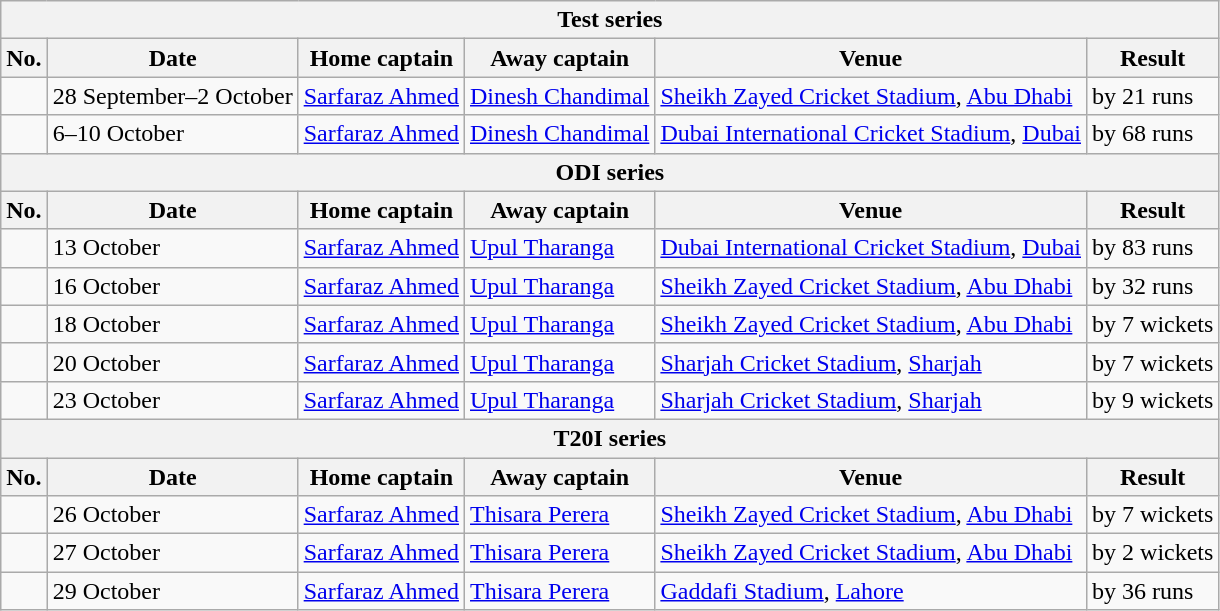<table class="wikitable">
<tr>
<th colspan="6">Test series</th>
</tr>
<tr>
<th>No.</th>
<th>Date</th>
<th>Home captain</th>
<th>Away captain</th>
<th>Venue</th>
<th>Result</th>
</tr>
<tr>
<td></td>
<td>28 September–2 October</td>
<td><a href='#'>Sarfaraz Ahmed</a></td>
<td><a href='#'>Dinesh Chandimal</a></td>
<td><a href='#'>Sheikh Zayed Cricket Stadium</a>, <a href='#'>Abu Dhabi</a></td>
<td> by 21 runs</td>
</tr>
<tr>
<td></td>
<td>6–10 October</td>
<td><a href='#'>Sarfaraz Ahmed</a></td>
<td><a href='#'>Dinesh Chandimal</a></td>
<td><a href='#'>Dubai International Cricket Stadium</a>, <a href='#'>Dubai</a></td>
<td> by 68 runs</td>
</tr>
<tr>
<th colspan="6">ODI series</th>
</tr>
<tr>
<th>No.</th>
<th>Date</th>
<th>Home captain</th>
<th>Away captain</th>
<th>Venue</th>
<th>Result</th>
</tr>
<tr>
<td></td>
<td>13 October</td>
<td><a href='#'>Sarfaraz Ahmed</a></td>
<td><a href='#'>Upul Tharanga</a></td>
<td><a href='#'>Dubai International Cricket Stadium</a>, <a href='#'>Dubai</a></td>
<td> by 83 runs</td>
</tr>
<tr>
<td></td>
<td>16 October</td>
<td><a href='#'>Sarfaraz Ahmed</a></td>
<td><a href='#'>Upul Tharanga</a></td>
<td><a href='#'>Sheikh Zayed Cricket Stadium</a>, <a href='#'>Abu Dhabi</a></td>
<td> by 32 runs</td>
</tr>
<tr>
<td></td>
<td>18 October</td>
<td><a href='#'>Sarfaraz Ahmed</a></td>
<td><a href='#'>Upul Tharanga</a></td>
<td><a href='#'>Sheikh Zayed Cricket Stadium</a>, <a href='#'>Abu Dhabi</a></td>
<td> by 7 wickets</td>
</tr>
<tr>
<td></td>
<td>20 October</td>
<td><a href='#'>Sarfaraz Ahmed</a></td>
<td><a href='#'>Upul Tharanga</a></td>
<td><a href='#'>Sharjah Cricket Stadium</a>, <a href='#'>Sharjah</a></td>
<td> by 7 wickets</td>
</tr>
<tr>
<td></td>
<td>23 October</td>
<td><a href='#'>Sarfaraz Ahmed</a></td>
<td><a href='#'>Upul Tharanga</a></td>
<td><a href='#'>Sharjah Cricket Stadium</a>, <a href='#'>Sharjah</a></td>
<td> by 9 wickets</td>
</tr>
<tr>
<th colspan="6">T20I series</th>
</tr>
<tr>
<th>No.</th>
<th>Date</th>
<th>Home captain</th>
<th>Away captain</th>
<th>Venue</th>
<th>Result</th>
</tr>
<tr>
<td></td>
<td>26 October</td>
<td><a href='#'>Sarfaraz Ahmed</a></td>
<td><a href='#'>Thisara Perera</a></td>
<td><a href='#'>Sheikh Zayed Cricket Stadium</a>, <a href='#'>Abu Dhabi</a></td>
<td> by 7 wickets</td>
</tr>
<tr>
<td></td>
<td>27 October</td>
<td><a href='#'>Sarfaraz Ahmed</a></td>
<td><a href='#'>Thisara Perera</a></td>
<td><a href='#'>Sheikh Zayed Cricket Stadium</a>, <a href='#'>Abu Dhabi</a></td>
<td> by 2 wickets</td>
</tr>
<tr>
<td></td>
<td>29 October</td>
<td><a href='#'>Sarfaraz Ahmed</a></td>
<td><a href='#'>Thisara Perera</a></td>
<td><a href='#'>Gaddafi Stadium</a>, <a href='#'>Lahore</a></td>
<td> by 36 runs</td>
</tr>
</table>
